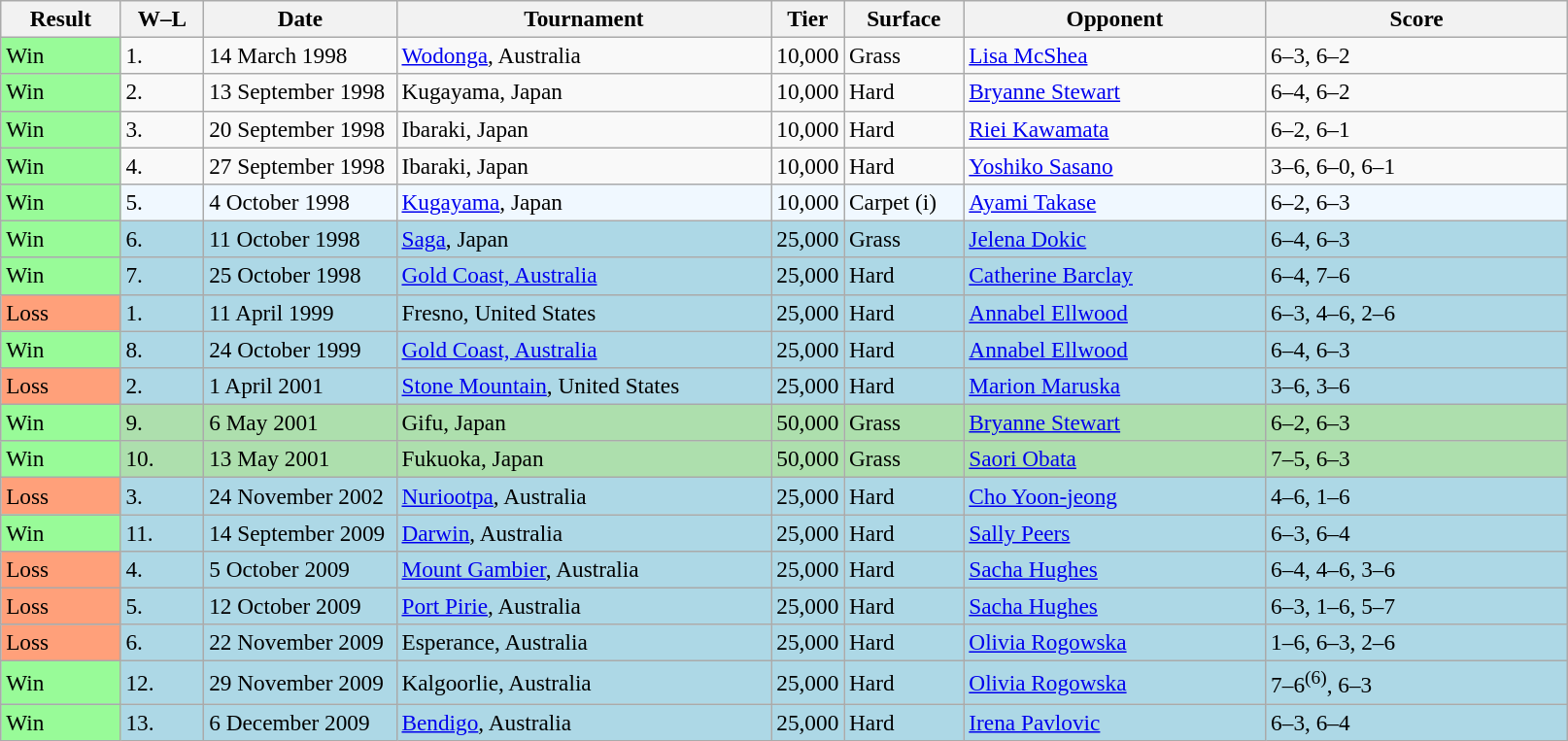<table class="sortable wikitable" style="font-size:97%;">
<tr>
<th width="75">Result</th>
<th width="50">W–L</th>
<th width="125">Date</th>
<th width="250">Tournament</th>
<th>Tier</th>
<th width="75">Surface</th>
<th width="200">Opponent</th>
<th width="200">Score</th>
</tr>
<tr>
<td style="background:#98fb98;">Win</td>
<td>1.</td>
<td>14 March 1998</td>
<td><a href='#'>Wodonga</a>, Australia</td>
<td>10,000</td>
<td>Grass</td>
<td> <a href='#'>Lisa McShea</a></td>
<td>6–3, 6–2</td>
</tr>
<tr>
<td style="background:#98fb98;">Win</td>
<td>2.</td>
<td>13 September 1998</td>
<td>Kugayama, Japan</td>
<td>10,000</td>
<td>Hard</td>
<td> <a href='#'>Bryanne Stewart</a></td>
<td>6–4, 6–2</td>
</tr>
<tr>
<td style="background:#98fb98;">Win</td>
<td>3.</td>
<td>20 September 1998</td>
<td>Ibaraki, Japan</td>
<td>10,000</td>
<td>Hard</td>
<td> <a href='#'>Riei Kawamata</a></td>
<td>6–2, 6–1</td>
</tr>
<tr>
<td style="background:#98fb98;">Win</td>
<td>4.</td>
<td>27 September 1998</td>
<td>Ibaraki, Japan</td>
<td>10,000</td>
<td>Hard</td>
<td> <a href='#'>Yoshiko Sasano</a></td>
<td>3–6, 6–0, 6–1</td>
</tr>
<tr style="background:#f0f8ff;">
<td style="background:#98fb98;">Win</td>
<td>5.</td>
<td>4 October 1998</td>
<td><a href='#'>Kugayama</a>, Japan</td>
<td>10,000</td>
<td>Carpet (i)</td>
<td> <a href='#'>Ayami Takase</a></td>
<td>6–2, 6–3</td>
</tr>
<tr style="background:lightblue;">
<td style="background:#98fb98;">Win</td>
<td>6.</td>
<td>11 October 1998</td>
<td><a href='#'>Saga</a>, Japan</td>
<td>25,000</td>
<td>Grass</td>
<td> <a href='#'>Jelena Dokic</a></td>
<td>6–4, 6–3</td>
</tr>
<tr style="background:lightblue;">
<td style="background:#98fb98;">Win</td>
<td>7.</td>
<td>25 October 1998</td>
<td><a href='#'>Gold Coast, Australia</a></td>
<td>25,000</td>
<td>Hard</td>
<td> <a href='#'>Catherine Barclay</a></td>
<td>6–4, 7–6</td>
</tr>
<tr style="background:lightblue;">
<td bgcolor="FFA07A">Loss</td>
<td>1.</td>
<td>11 April 1999</td>
<td>Fresno, United States</td>
<td>25,000</td>
<td>Hard</td>
<td> <a href='#'>Annabel Ellwood</a></td>
<td>6–3, 4–6, 2–6</td>
</tr>
<tr style="background:lightblue;">
<td style="background:#98fb98;">Win</td>
<td>8.</td>
<td>24 October 1999</td>
<td><a href='#'>Gold Coast, Australia</a></td>
<td>25,000</td>
<td>Hard</td>
<td> <a href='#'>Annabel Ellwood</a></td>
<td>6–4, 6–3</td>
</tr>
<tr style="background:lightblue;">
<td bgcolor="FFA07A">Loss</td>
<td>2.</td>
<td>1 April 2001</td>
<td><a href='#'>Stone Mountain</a>, United States</td>
<td>25,000</td>
<td>Hard</td>
<td> <a href='#'>Marion Maruska</a></td>
<td>3–6, 3–6</td>
</tr>
<tr style="background:#addfad;">
<td style="background:#98fb98;">Win</td>
<td>9.</td>
<td>6 May 2001</td>
<td>Gifu, Japan</td>
<td>50,000</td>
<td>Grass</td>
<td> <a href='#'>Bryanne Stewart</a></td>
<td>6–2, 6–3</td>
</tr>
<tr style="background:#addfad;">
<td style="background:#98fb98;">Win</td>
<td>10.</td>
<td>13 May 2001</td>
<td>Fukuoka, Japan</td>
<td>50,000</td>
<td>Grass</td>
<td> <a href='#'>Saori Obata</a></td>
<td>7–5, 6–3</td>
</tr>
<tr style="background:lightblue;">
<td bgcolor="FFA07A">Loss</td>
<td>3.</td>
<td>24 November 2002</td>
<td><a href='#'>Nuriootpa</a>, Australia</td>
<td>25,000</td>
<td>Hard</td>
<td> <a href='#'>Cho Yoon-jeong</a></td>
<td>4–6, 1–6</td>
</tr>
<tr style="background:lightblue;">
<td style="background:#98fb98;">Win</td>
<td>11.</td>
<td>14 September 2009</td>
<td><a href='#'>Darwin</a>, Australia</td>
<td>25,000</td>
<td>Hard</td>
<td> <a href='#'>Sally Peers</a></td>
<td>6–3, 6–4</td>
</tr>
<tr bgcolor="lightblue">
<td bgcolor="FFA07A">Loss</td>
<td>4.</td>
<td>5 October 2009</td>
<td><a href='#'>Mount Gambier</a>, Australia</td>
<td>25,000</td>
<td>Hard</td>
<td> <a href='#'>Sacha Hughes</a></td>
<td>6–4, 4–6, 3–6</td>
</tr>
<tr bgcolor="lightblue">
<td bgcolor="FFA07A">Loss</td>
<td>5.</td>
<td>12 October 2009</td>
<td><a href='#'>Port Pirie</a>, Australia</td>
<td>25,000</td>
<td>Hard</td>
<td> <a href='#'>Sacha Hughes</a></td>
<td>6–3, 1–6, 5–7</td>
</tr>
<tr bgcolor="lightblue">
<td bgcolor="FFA07A">Loss</td>
<td>6.</td>
<td>22 November 2009</td>
<td>Esperance, Australia</td>
<td>25,000</td>
<td>Hard</td>
<td> <a href='#'>Olivia Rogowska</a></td>
<td>1–6, 6–3, 2–6</td>
</tr>
<tr style="background:lightblue;">
<td style="background:#98fb98;">Win</td>
<td>12.</td>
<td>29 November 2009</td>
<td>Kalgoorlie, Australia</td>
<td>25,000</td>
<td>Hard</td>
<td> <a href='#'>Olivia Rogowska</a></td>
<td>7–6<sup>(6)</sup>, 6–3</td>
</tr>
<tr style="background:lightblue;">
<td style="background:#98fb98;">Win</td>
<td>13.</td>
<td>6 December 2009</td>
<td><a href='#'>Bendigo</a>, Australia</td>
<td>25,000</td>
<td>Hard</td>
<td> <a href='#'>Irena Pavlovic</a></td>
<td>6–3, 6–4</td>
</tr>
</table>
